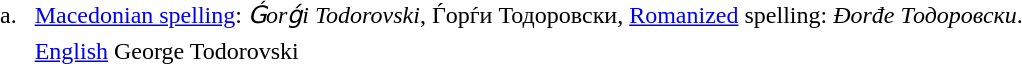<table style="margin-left:13px; line-height:150%">
<tr>
<td align="right" valign="top">a.  </td>
<td><a href='#'>Macedonian spelling</a>: <em>Ǵorǵi Todorovski</em>, Ѓopѓи Тодоровски, <a href='#'>Romanized</a> spelling: <em>Đorđe Тодоровски</em>.<br><a href='#'>English</a> George Todorovski</td>
</tr>
</table>
